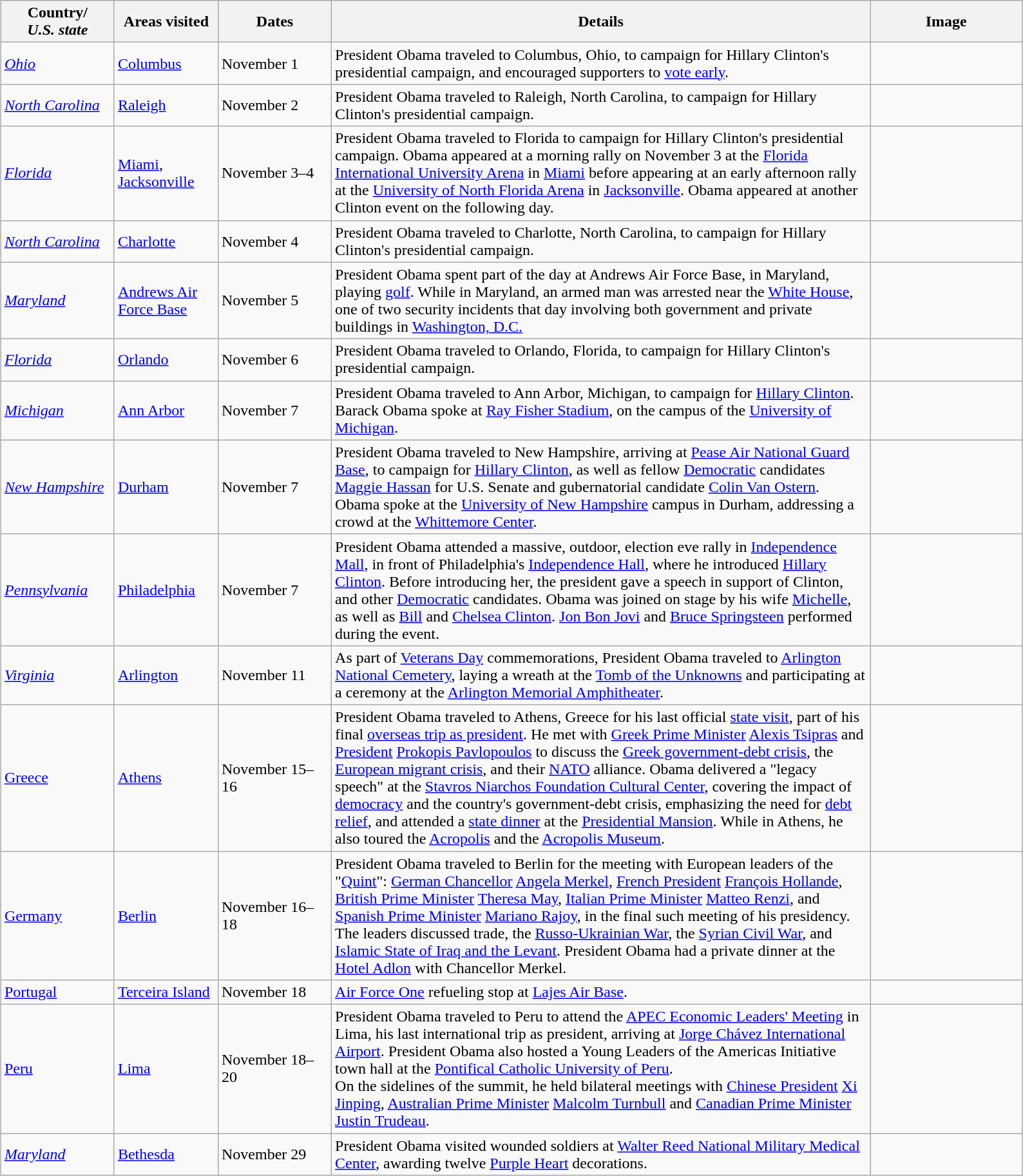<table class="wikitable" style="margin: 1em auto 1em auto">
<tr>
<th width=110>Country/<br><em>U.S. state</em></th>
<th width=100>Areas visited</th>
<th width=110>Dates</th>
<th width=550>Details</th>
<th width=150>Image</th>
</tr>
<tr>
<td> <em><a href='#'>Ohio</a></em></td>
<td><a href='#'>Columbus</a></td>
<td>November 1</td>
<td>President Obama traveled to Columbus, Ohio, to campaign for Hillary Clinton's presidential campaign, and encouraged supporters to <a href='#'>vote early</a>.</td>
<td></td>
</tr>
<tr>
<td> <em><a href='#'>North Carolina</a></em></td>
<td><a href='#'>Raleigh</a></td>
<td>November 2</td>
<td>President Obama traveled to Raleigh, North Carolina, to campaign for Hillary Clinton's presidential campaign.</td>
<td></td>
</tr>
<tr>
<td> <em><a href='#'>Florida</a></em></td>
<td><a href='#'>Miami</a>,<br><a href='#'>Jacksonville</a></td>
<td>November 3–4</td>
<td>President Obama traveled to Florida to campaign for Hillary Clinton's presidential campaign. Obama appeared at a morning rally on November 3 at the <a href='#'>Florida International University Arena</a> in <a href='#'>Miami</a> before appearing at an early afternoon rally at the <a href='#'>University of North Florida Arena</a> in <a href='#'>Jacksonville</a>. Obama appeared at another Clinton event on the following day.</td>
<td></td>
</tr>
<tr>
<td> <em><a href='#'>North Carolina</a></em></td>
<td><a href='#'>Charlotte</a></td>
<td>November 4</td>
<td>President Obama traveled to Charlotte, North Carolina, to campaign for Hillary Clinton's presidential campaign.</td>
<td></td>
</tr>
<tr>
<td> <em><a href='#'>Maryland</a></em></td>
<td><a href='#'>Andrews Air Force Base</a></td>
<td>November 5</td>
<td>President Obama spent part of the day at Andrews Air Force Base, in Maryland, playing <a href='#'>golf</a>. While in Maryland, an armed man was arrested near the <a href='#'>White House</a>, one of two security incidents that day involving both government and private buildings in <a href='#'>Washington, D.C.</a></td>
<td></td>
</tr>
<tr>
<td> <em><a href='#'>Florida</a></em></td>
<td><a href='#'>Orlando</a></td>
<td>November 6</td>
<td>President Obama traveled to Orlando, Florida, to campaign for Hillary Clinton's presidential campaign.</td>
<td></td>
</tr>
<tr>
<td> <em><a href='#'>Michigan</a></em></td>
<td><a href='#'>Ann Arbor</a></td>
<td>November 7</td>
<td>President Obama traveled to Ann Arbor, Michigan, to campaign for <a href='#'>Hillary Clinton</a>. Barack Obama spoke at <a href='#'>Ray Fisher Stadium</a>, on the campus of the <a href='#'>University of Michigan</a>.</td>
<td></td>
</tr>
<tr>
<td> <em><a href='#'>New Hampshire</a></em></td>
<td><a href='#'>Durham</a></td>
<td>November 7</td>
<td>President Obama traveled to New Hampshire, arriving at <a href='#'>Pease Air National Guard Base</a>, to campaign for <a href='#'>Hillary Clinton</a>, as well as fellow <a href='#'>Democratic</a> candidates <a href='#'>Maggie Hassan</a> for U.S. Senate and gubernatorial candidate <a href='#'>Colin Van Ostern</a>. Obama spoke at the <a href='#'>University of New Hampshire</a> campus in Durham, addressing a crowd at the <a href='#'>Whittemore Center</a>.</td>
<td></td>
</tr>
<tr>
<td> <em><a href='#'>Pennsylvania</a></em></td>
<td><a href='#'>Philadelphia</a></td>
<td>November 7</td>
<td>President Obama attended a massive, outdoor, election eve rally in <a href='#'>Independence Mall</a>, in front of Philadelphia's <a href='#'>Independence Hall</a>, where he introduced <a href='#'>Hillary Clinton</a>. Before introducing her, the president gave a speech in support of Clinton, and other <a href='#'>Democratic</a> candidates. Obama was joined on stage by his wife <a href='#'>Michelle</a>, as well as <a href='#'>Bill</a> and <a href='#'>Chelsea Clinton</a>. <a href='#'>Jon Bon Jovi</a> and <a href='#'>Bruce Springsteen</a> performed during the event.</td>
<td></td>
</tr>
<tr>
<td> <em><a href='#'>Virginia</a></em></td>
<td><a href='#'>Arlington</a></td>
<td>November 11</td>
<td>As part of <a href='#'>Veterans Day</a> commemorations, President Obama traveled to <a href='#'>Arlington National Cemetery</a>, laying a wreath at the <a href='#'>Tomb of the Unknowns</a> and participating at a ceremony at the <a href='#'>Arlington Memorial Amphitheater</a>.</td>
<td></td>
</tr>
<tr>
<td> <a href='#'>Greece</a></td>
<td><a href='#'>Athens</a></td>
<td>November 15–16</td>
<td>President Obama traveled to Athens, Greece for his last official <a href='#'>state visit</a>, part of his final <a href='#'>overseas trip as president</a>. He met with <a href='#'>Greek Prime Minister</a> <a href='#'>Alexis Tsipras</a> and <a href='#'>President</a> <a href='#'>Prokopis Pavlopoulos</a> to discuss the <a href='#'>Greek government-debt crisis</a>, the <a href='#'>European migrant crisis</a>, and their <a href='#'>NATO</a> alliance. Obama delivered a "legacy speech" at the <a href='#'>Stavros Niarchos Foundation Cultural Center</a>, covering the impact of <a href='#'>democracy</a> and the country's government-debt crisis, emphasizing the need for <a href='#'>debt relief</a>, and attended a <a href='#'>state dinner</a> at the <a href='#'>Presidential Mansion</a>. While in Athens, he also toured the <a href='#'>Acropolis</a> and the <a href='#'>Acropolis Museum</a>.</td>
<td></td>
</tr>
<tr>
<td> <a href='#'>Germany</a></td>
<td><a href='#'>Berlin</a></td>
<td>November 16–18</td>
<td>President Obama traveled to Berlin for the meeting with European leaders of the "<a href='#'>Quint</a>": <a href='#'>German Chancellor</a> <a href='#'>Angela Merkel</a>, <a href='#'>French President</a> <a href='#'>François Hollande</a>, <a href='#'>British Prime Minister</a> <a href='#'>Theresa May</a>, <a href='#'>Italian Prime Minister</a> <a href='#'>Matteo Renzi</a>, and <a href='#'>Spanish Prime Minister</a> <a href='#'>Mariano Rajoy</a>, in the final such meeting of his presidency. The leaders discussed trade, the <a href='#'>Russo-Ukrainian War</a>, the <a href='#'>Syrian Civil War</a>, and <a href='#'>Islamic State of Iraq and the Levant</a>. President Obama had a private dinner at the <a href='#'>Hotel Adlon</a> with Chancellor Merkel.</td>
<td></td>
</tr>
<tr>
<td> <a href='#'>Portugal</a></td>
<td><a href='#'>Terceira Island</a></td>
<td>November 18</td>
<td><a href='#'>Air Force One</a> refueling stop at <a href='#'>Lajes Air Base</a>.</td>
<td></td>
</tr>
<tr>
<td> <a href='#'>Peru</a></td>
<td><a href='#'>Lima</a></td>
<td>November 18–20</td>
<td>President Obama traveled to Peru to attend the <a href='#'>APEC Economic Leaders' Meeting</a> in Lima, his last international trip as president, arriving at <a href='#'>Jorge Chávez International Airport</a>. President Obama also hosted a Young Leaders of the Americas Initiative town hall at the <a href='#'>Pontifical Catholic University of Peru</a>.<br>On the sidelines of the summit, he held bilateral meetings with <a href='#'>Chinese President</a> <a href='#'>Xi Jinping</a>, <a href='#'>Australian Prime Minister</a> <a href='#'>Malcolm Turnbull</a> and <a href='#'>Canadian Prime Minister</a> <a href='#'>Justin Trudeau</a>.</td>
<td></td>
</tr>
<tr>
<td> <em><a href='#'>Maryland</a></em></td>
<td><a href='#'>Bethesda</a></td>
<td>November 29</td>
<td>President Obama visited wounded soldiers at <a href='#'>Walter Reed National Military Medical Center</a>, awarding twelve <a href='#'>Purple Heart</a> decorations.</td>
<td></td>
</tr>
</table>
